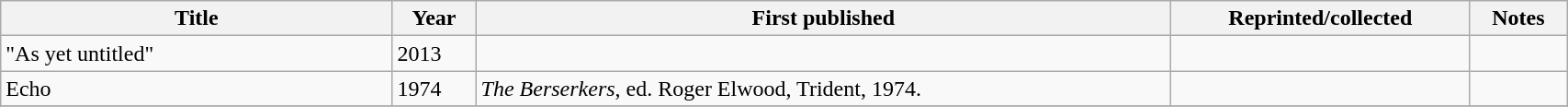<table class='wikitable sortable' width='90%'>
<tr>
<th width=25%>Title</th>
<th>Year</th>
<th>First published</th>
<th>Reprinted/collected</th>
<th>Notes</th>
</tr>
<tr>
<td>"As yet untitled"</td>
<td>2013</td>
<td></td>
<td></td>
<td></td>
</tr>
<tr>
<td>Echo</td>
<td>1974</td>
<td><em>The Berserkers</em>, ed. Roger Elwood, Trident, 1974.</td>
<td></td>
<td></td>
</tr>
<tr>
</tr>
</table>
